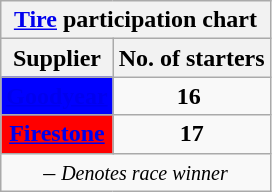<table class="wikitable">
<tr>
<th colspan=2><a href='#'>Tire</a> participation chart</th>
</tr>
<tr>
<th>Supplier</th>
<th>No. of starters</th>
</tr>
<tr>
<td align="center" style="background:blue;"><strong><a href='#'><span>Goodyear</span></a></strong></td>
<td align="center"><strong>16</strong> </td>
</tr>
<tr>
<td align="center" style="background:red;"><strong><a href='#'><span>Firestone</span></a></strong></td>
<td align="center"><strong>17</strong></td>
</tr>
<tr>
<td colspan=2 align=center> – <em><small>Denotes race winner</small></em></td>
</tr>
</table>
